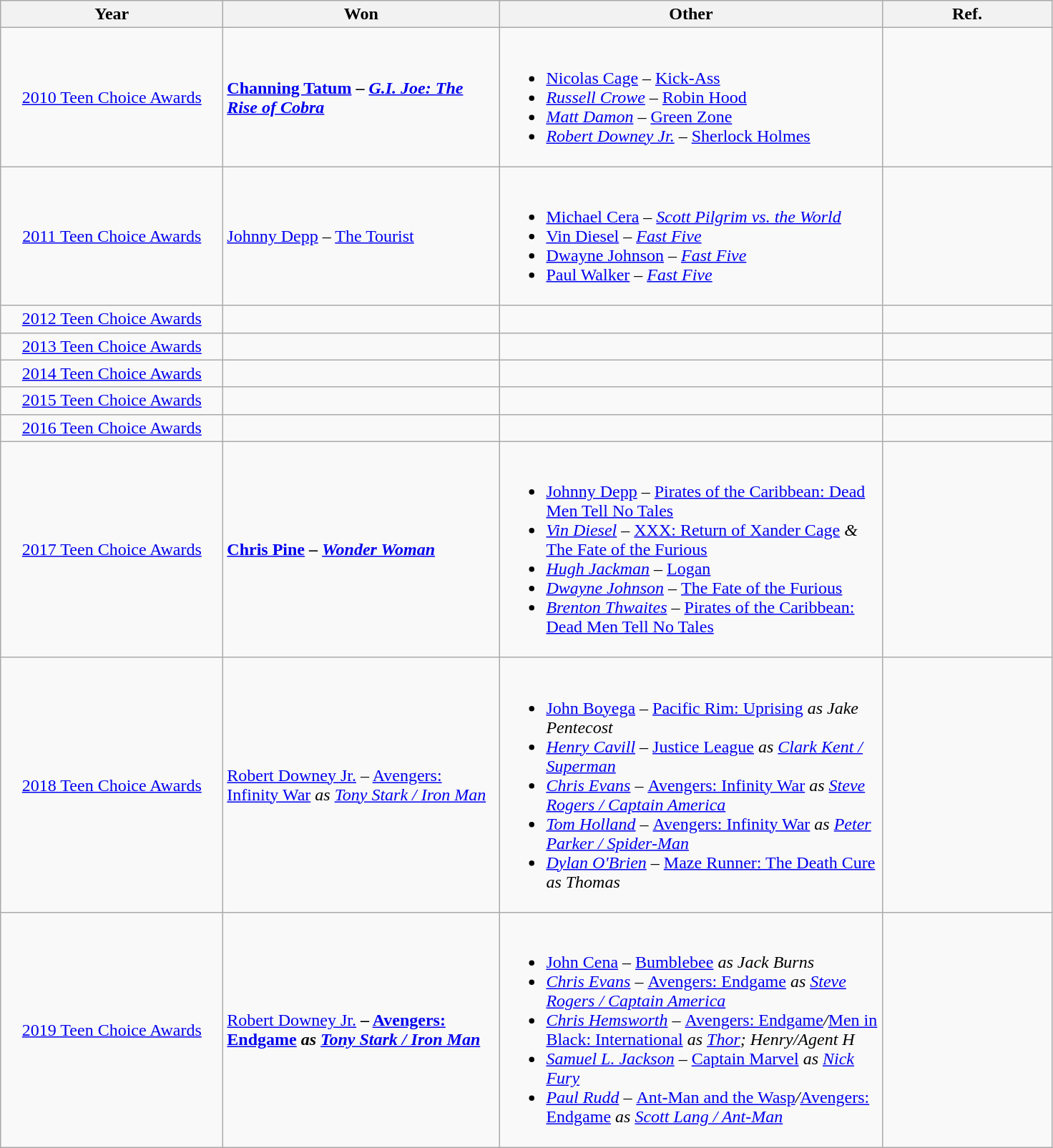<table class="wikitable">
<tr>
<th width="200">Year</th>
<th width="250">Won</th>
<th width="350">Other</th>
<th width="150">Ref.</th>
</tr>
<tr>
<td align="center"><a href='#'>2010 Teen Choice Awards</a></td>
<td><strong><a href='#'>Channing Tatum</a> – <em><a href='#'>G.I. Joe: The Rise of Cobra</a><strong><em></td>
<td><br><ul><li><a href='#'>Nicolas Cage</a> – </em><a href='#'>Kick-Ass</a><em></li><li><a href='#'>Russell Crowe</a> – </em><a href='#'>Robin Hood</a><em></li><li><a href='#'>Matt Damon</a> – </em><a href='#'>Green Zone</a><em></li><li><a href='#'>Robert Downey Jr.</a> – </em><a href='#'>Sherlock Holmes</a><em></li></ul></td>
<td align="center"></td>
</tr>
<tr>
<td align="center"><a href='#'>2011 Teen Choice Awards</a></td>
<td></strong><a href='#'>Johnny Depp</a> – </em><a href='#'>The Tourist</a></em></strong></td>
<td><br><ul><li><a href='#'>Michael Cera</a> – <em><a href='#'>Scott Pilgrim vs. the World</a></em></li><li><a href='#'>Vin Diesel</a> – <em><a href='#'>Fast Five</a></em></li><li><a href='#'>Dwayne Johnson</a> – <em><a href='#'>Fast Five</a></em></li><li><a href='#'>Paul Walker</a> – <em><a href='#'>Fast Five</a></em></li></ul></td>
<td align="center"></td>
</tr>
<tr>
<td align="center"><a href='#'>2012 Teen Choice Awards</a></td>
<td></td>
<td></td>
<td align="center"></td>
</tr>
<tr>
<td align="center"><a href='#'>2013 Teen Choice Awards</a></td>
<td></td>
<td></td>
<td align="center"></td>
</tr>
<tr>
<td align="center"><a href='#'>2014 Teen Choice Awards</a></td>
<td></td>
<td></td>
<td align="center"></td>
</tr>
<tr>
<td align="center"><a href='#'>2015 Teen Choice Awards</a></td>
<td></td>
<td></td>
<td align="center"></td>
</tr>
<tr>
<td align="center"><a href='#'>2016 Teen Choice Awards</a></td>
<td></td>
<td></td>
<td align="center"></td>
</tr>
<tr>
<td align="center"><a href='#'>2017 Teen Choice Awards</a></td>
<td><strong><a href='#'>Chris Pine</a> – <em><a href='#'>Wonder Woman</a><strong><em></td>
<td><br><ul><li><a href='#'>Johnny Depp</a> – </em><a href='#'>Pirates of the Caribbean: Dead Men Tell No Tales</a><em></li><li><a href='#'>Vin Diesel</a> – </em><a href='#'>XXX: Return of Xander Cage</a><em> & </em><a href='#'>The Fate of the Furious</a><em></li><li><a href='#'>Hugh Jackman</a> – </em><a href='#'>Logan</a><em></li><li><a href='#'>Dwayne Johnson</a> – </em><a href='#'>The Fate of the Furious</a><em></li><li><a href='#'>Brenton Thwaites</a> – </em><a href='#'>Pirates of the Caribbean: Dead Men Tell No Tales</a><em></li></ul></td>
<td></td>
</tr>
<tr>
<td align="center"><a href='#'>2018 Teen Choice Awards</a></td>
<td></strong><a href='#'>Robert Downey Jr.</a> – </em><a href='#'>Avengers: Infinity War</a><em> as <a href='#'>Tony Stark / Iron Man</a><strong></td>
<td><br><ul><li><a href='#'>John Boyega</a> – </em><a href='#'>Pacific Rim: Uprising</a><em> as Jake Pentecost</li><li><a href='#'>Henry Cavill</a> – </em><a href='#'>Justice League</a><em> as <a href='#'>Clark Kent / Superman</a></li><li><a href='#'>Chris Evans</a> – </em><a href='#'>Avengers: Infinity War</a><em> as <a href='#'>Steve Rogers / Captain America</a></li><li><a href='#'>Tom Holland</a> – </em><a href='#'>Avengers: Infinity War</a><em> as <a href='#'>Peter Parker / Spider-Man</a></li><li><a href='#'>Dylan O'Brien</a> – </em><a href='#'>Maze Runner: The Death Cure</a><em> as Thomas</li></ul></td>
<td></td>
</tr>
<tr>
<td align="center"><a href='#'>2019 Teen Choice Awards</a></td>
<td><a href='#'>Robert Downey Jr.</a></strong> <strong>– </em><a href='#'>Avengers: Endgame</a><em> as <a href='#'>Tony Stark / Iron Man</a></td>
<td><br><ul><li><a href='#'>John Cena</a> – </em><a href='#'>Bumblebee</a><em> as Jack Burns</li><li><a href='#'>Chris Evans</a> – </em><a href='#'>Avengers: Endgame</a><em> as <a href='#'>Steve Rogers / Captain America</a></li><li><a href='#'>Chris Hemsworth</a> – </em><a href='#'>Avengers: Endgame</a><em>/</em><a href='#'>Men in Black: International</a><em>  as <a href='#'>Thor</a>; Henry/Agent H</li><li><a href='#'>Samuel L. Jackson</a> – </em><a href='#'>Captain Marvel</a><em> as <a href='#'>Nick Fury</a></li><li><a href='#'>Paul Rudd</a> – </em><a href='#'>Ant-Man and the Wasp</a><em>/</em><a href='#'>Avengers: Endgame</a><em> as <a href='#'>Scott Lang / Ant-Man</a></li></ul></td>
</tr>
</table>
